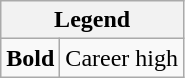<table class="wikitable mw-collapsible mw-collapsed">
<tr>
<th colspan="3">Legend</th>
</tr>
<tr>
<td><strong>Bold</strong></td>
<td>Career high</td>
</tr>
</table>
